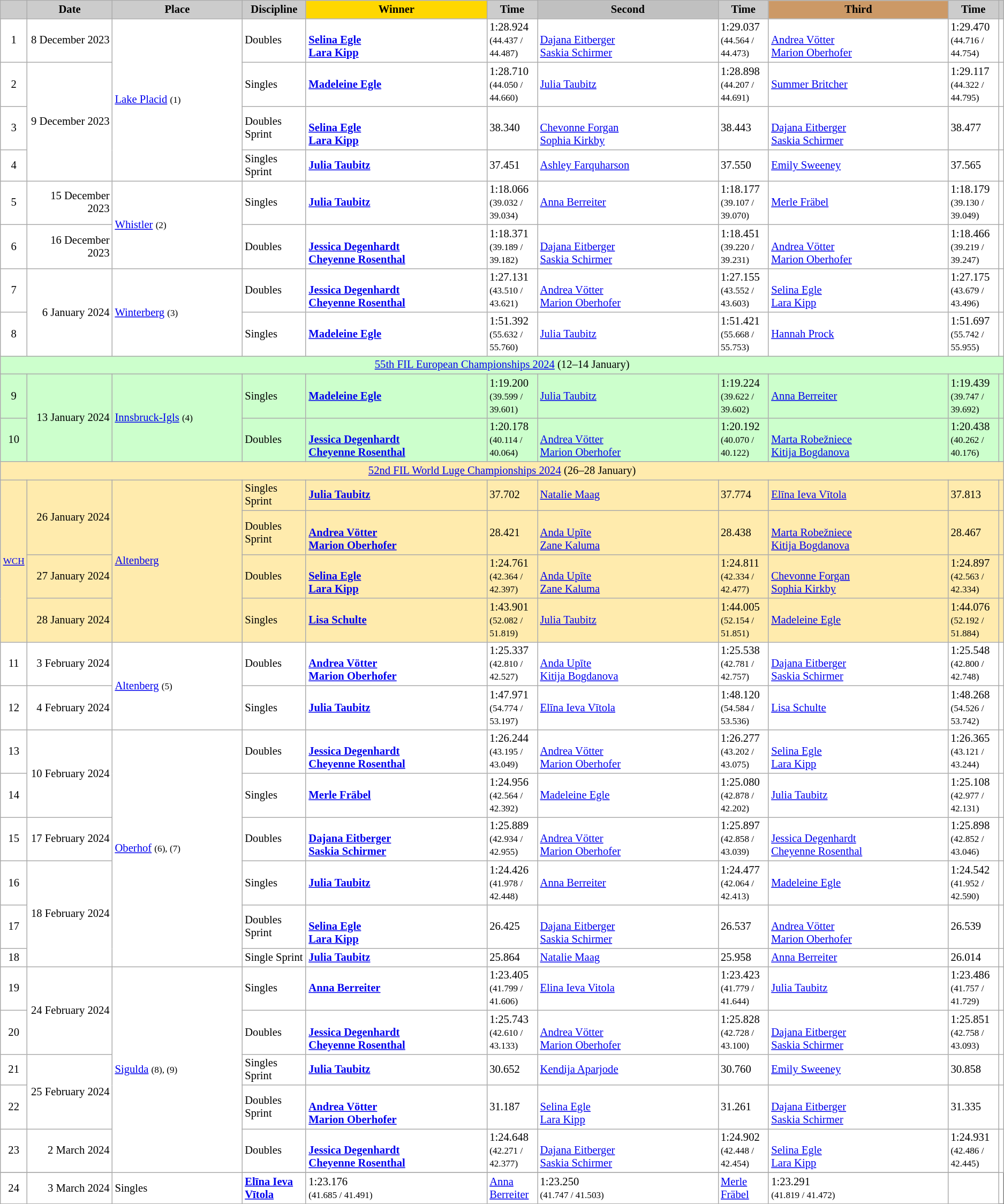<table class="wikitable plainrowheaders" style="background:#fff; font-size:86%; line-height:16px; border:grey solid 1px; border-collapse:collapse;">
<tr>
<th scope="col" style="background:#ccc; width=5 px;"></th>
<th scope="col" style="background:#ccc; width:120px;">Date</th>
<th scope="col" style="background:#ccc; width:200px;">Place<br> </th>
<th scope="col" style="background:#ccc; width:80px;">Discipline</th>
<th scope="col" style="background:gold; width:290px;">Winner</th>
<th scope="col" style="background:#ccc; width:60px;">Time</th>
<th scope="col" style="background:silver; width:290px;">Second</th>
<th scope="col" style="background:#ccc; width:60px;">Time</th>
<th scope="col" style="background:#c96; width:290px;">Third</th>
<th scope="col" style="background:#ccc; width:60px;">Time</th>
<th scope="col" style="background:#ccc; width=5 px;"></th>
</tr>
<tr>
<td align="center">1</td>
<td align="right">8 December 2023</td>
<td rowspan=4> <a href='#'>Lake Placid</a> <small>(1)</small></td>
<td>Doubles</td>
<td><strong><small></small><br><a href='#'>Selina Egle</a><br><a href='#'>Lara Kipp</a></strong></td>
<td>1:28.924<br><small>(44.437 / 44.487)</small></td>
<td><small></small><br><a href='#'>Dajana Eitberger</a><br><a href='#'>Saskia Schirmer</a></td>
<td>1:29.037<br><small>(44.564 / 44.473)</small></td>
<td><small></small><br><a href='#'>Andrea Vötter</a><br><a href='#'>Marion Oberhofer</a></td>
<td>1:29.470<br><small>(44.716 / 44.754)</small></td>
<td></td>
</tr>
<tr>
<td align="center">2</td>
<td rowspan=3 align="right">9 December 2023</td>
<td>Singles</td>
<td> <strong><a href='#'>Madeleine Egle</a></strong></td>
<td>1:28.710<br><small>(44.050 / 44.660)</small></td>
<td> <a href='#'>Julia Taubitz</a></td>
<td>1:28.898<br><small>(44.207 / 44.691)</small></td>
<td> <a href='#'>Summer Britcher</a></td>
<td>1:29.117<br><small>(44.322 / 44.795)</small></td>
<td></td>
</tr>
<tr>
<td align="center">3</td>
<td>Doubles Sprint</td>
<td><strong><small></small><br><a href='#'>Selina Egle</a><br><a href='#'>Lara Kipp</a></strong></td>
<td>38.340</td>
<td><small></small><br><a href='#'>Chevonne Forgan</a><br><a href='#'>Sophia Kirkby</a></td>
<td>38.443</td>
<td><small></small><br><a href='#'>Dajana Eitberger</a><br><a href='#'>Saskia Schirmer</a></td>
<td>38.477</td>
<td></td>
</tr>
<tr>
<td align="center">4</td>
<td>Singles Sprint</td>
<td> <strong><a href='#'>Julia Taubitz</a></strong></td>
<td>37.451</td>
<td> <a href='#'>Ashley Farquharson</a></td>
<td>37.550</td>
<td> <a href='#'>Emily Sweeney</a></td>
<td>37.565</td>
<td></td>
</tr>
<tr>
<td align="center">5</td>
<td align="right">15 December 2023</td>
<td rowspan=2> <a href='#'>Whistler</a> <small>(2)</small></td>
<td>Singles</td>
<td> <strong><a href='#'>Julia Taubitz</a></strong></td>
<td>1:18.066<br><small>(39.032 / 39.034)</small></td>
<td> <a href='#'>Anna Berreiter</a></td>
<td>1:18.177<br><small>(39.107 / 39.070)</small></td>
<td> <a href='#'>Merle Fräbel</a></td>
<td>1:18.179<br><small>(39.130 / 39.049)</small></td>
<td></td>
</tr>
<tr>
<td align="center">6</td>
<td align="right">16 December 2023</td>
<td>Doubles</td>
<td><strong><small></small><br><a href='#'>Jessica Degenhardt</a><br><a href='#'>Cheyenne Rosenthal</a></strong></td>
<td>1:18.371<br><small>(39.189 / 39.182)</small></td>
<td><small></small><br><a href='#'>Dajana Eitberger</a><br><a href='#'>Saskia Schirmer</a></td>
<td>1:18.451<br><small>(39.220 / 39.231)</small></td>
<td><small></small><br><a href='#'>Andrea Vötter</a><br><a href='#'>Marion Oberhofer</a></td>
<td>1:18.466<br><small>(39.219 / 39.247)</small></td>
<td></td>
</tr>
<tr>
<td align="center">7</td>
<td rowspan=2 align="right">6 January 2024</td>
<td rowspan=2> <a href='#'>Winterberg</a> <small>(3)</small></td>
<td>Doubles</td>
<td><strong><small></small><br><a href='#'>Jessica Degenhardt</a><br><a href='#'>Cheyenne Rosenthal</a></strong></td>
<td>1:27.131<br><small>(43.510 / 43.621)</small></td>
<td><small></small><br><a href='#'>Andrea Vötter</a><br><a href='#'>Marion Oberhofer</a></td>
<td>1:27.155<br><small>(43.552 / 43.603)</small></td>
<td><small></small><br><a href='#'>Selina Egle</a><br><a href='#'>Lara Kipp</a></td>
<td>1:27.175<br><small>(43.679 / 43.496)</small></td>
<td></td>
</tr>
<tr>
<td align="center">8</td>
<td>Singles</td>
<td> <strong><a href='#'>Madeleine Egle</a></strong></td>
<td>1:51.392<br><small>(55.632 / 55.760)</small></td>
<td> <a href='#'>Julia Taubitz</a></td>
<td>1:51.421<br><small>(55.668 / 55.753)</small></td>
<td> <a href='#'>Hannah Prock</a></td>
<td>1:51.697<br><small>(55.742 / 55.955)</small></td>
<td></td>
</tr>
<tr style="background:#CCFFCC">
<td align=center colspan=11><a href='#'>55th FIL European Championships 2024</a> (12–14 January)</td>
</tr>
<tr style="background:#CCFFCC">
<td align="center">9</td>
<td rowspan=2 align="right">13 January 2024</td>
<td rowspan=2> <a href='#'>Innsbruck-Igls</a> <small>(4)</small></td>
<td>Singles</td>
<td> <strong><a href='#'>Madeleine Egle</a></strong></td>
<td>1:19.200<br><small>(39.599 / 39.601)</small></td>
<td> <a href='#'>Julia Taubitz</a></td>
<td>1:19.224<br><small>(39.622 / 39.602)</small></td>
<td> <a href='#'>Anna Berreiter</a></td>
<td>1:19.439<br><small>(39.747 / 39.692)</small></td>
<td></td>
</tr>
<tr style="background:#CCFFCC">
<td align="center">10</td>
<td>Doubles</td>
<td><strong><small></small><br><a href='#'>Jessica Degenhardt</a><br><a href='#'>Cheyenne Rosenthal</a></strong></td>
<td>1:20.178<br><small>(40.114 / 40.064)</small></td>
<td><small></small><br><a href='#'>Andrea Vötter</a><br><a href='#'>Marion Oberhofer</a></td>
<td>1:20.192<br><small>(40.070 / 40.122)</small></td>
<td><small></small><br><a href='#'>Marta Robežniece</a><br><a href='#'>Kitija Bogdanova</a></td>
<td>1:20.438<br><small>(40.262 / 40.176)</small></td>
<td></td>
</tr>
<tr style="background:#FFEBAD">
<td align=center colspan=11><a href='#'>52nd FIL World Luge Championships 2024</a> (26–28 January)</td>
</tr>
<tr style="background:#FFEBAD">
<td align="center" rowspan=4><small><a href='#'>WCH</a></small></td>
<td rowspan=2 align="right">26 January 2024</td>
<td rowspan=4> <a href='#'>Altenberg</a></td>
<td>Singles Sprint</td>
<td> <strong><a href='#'>Julia Taubitz</a></strong></td>
<td>37.702</td>
<td> <a href='#'>Natalie Maag</a></td>
<td>37.774</td>
<td> <a href='#'>Elīna Ieva Vītola</a></td>
<td>37.813</td>
<td></td>
</tr>
<tr style="background:#FFEBAD">
<td>Doubles Sprint</td>
<td><strong><small></small><br><a href='#'>Andrea Vötter</a><br><a href='#'>Marion Oberhofer</a></strong></td>
<td>28.421</td>
<td><small></small><br><a href='#'>Anda Upīte</a><br><a href='#'>Zane Kaluma</a></td>
<td>28.438</td>
<td><small></small><br><a href='#'>Marta Robežniece</a><br><a href='#'>Kitija Bogdanova</a></td>
<td>28.467</td>
<td></td>
</tr>
<tr style="background:#FFEBAD">
<td align="right">27 January 2024</td>
<td>Doubles</td>
<td><strong><small></small><br><a href='#'>Selina Egle</a><br><a href='#'>Lara Kipp</a></strong></td>
<td>1:24.761<br><small>(42.364 / 42.397)</small></td>
<td><small></small><br><a href='#'>Anda Upīte</a><br><a href='#'>Zane Kaluma</a></td>
<td>1:24.811<br><small>(42.334 / 42.477)</small></td>
<td><small></small><br><a href='#'>Chevonne Forgan</a><br><a href='#'>Sophia Kirkby</a></td>
<td>1:24.897<br><small>(42.563 / 42.334)</small></td>
<td></td>
</tr>
<tr style="background:#FFEBAD">
<td align="right">28 January 2024</td>
<td>Singles</td>
<td> <strong><a href='#'>Lisa Schulte</a></strong></td>
<td>1:43.901<br><small>(52.082 / 51.819)</small></td>
<td> <a href='#'>Julia Taubitz</a></td>
<td>1:44.005<br><small>(52.154 / 51.851)</small></td>
<td> <a href='#'>Madeleine Egle</a></td>
<td>1:44.076<br><small>(52.192 / 51.884)</small></td>
<td></td>
</tr>
<tr>
<td align="center">11</td>
<td align="right">3 February 2024</td>
<td rowspan=2> <a href='#'>Altenberg</a> <small>(5)</small></td>
<td>Doubles</td>
<td><strong><small></small><br><a href='#'>Andrea Vötter</a><br><a href='#'>Marion Oberhofer</a></strong></td>
<td>1:25.337<br><small>(42.810 / 42.527)</small></td>
<td><small></small><br><a href='#'>Anda Upīte</a><br><a href='#'>Kitija Bogdanova</a></td>
<td>1:25.538<br><small>(42.781 / 42.757)</small></td>
<td><small></small><br><a href='#'>Dajana Eitberger</a><br><a href='#'>Saskia Schirmer</a></td>
<td>1:25.548<br><small>(42.800 / 42.748)</small></td>
<td></td>
</tr>
<tr>
<td align="center">12</td>
<td align="right">4 February 2024</td>
<td>Singles</td>
<td> <strong><a href='#'>Julia Taubitz</a></strong></td>
<td>1:47.971<br><small>(54.774 / 53.197)</small></td>
<td> <a href='#'>Elīna Ieva Vītola</a></td>
<td>1:48.120<br><small>(54.584 / 53.536)</small></td>
<td> <a href='#'>Lisa Schulte</a></td>
<td>1:48.268<br><small>(54.526 / 53.742)</small></td>
<td></td>
</tr>
<tr>
<td align="center">13</td>
<td rowspan=2 align="right">10 February 2024</td>
<td rowspan=6> <a href='#'>Oberhof</a> <small>(6), (7)</small></td>
<td>Doubles</td>
<td><strong><small></small><br><a href='#'>Jessica Degenhardt</a><br><a href='#'>Cheyenne Rosenthal</a></strong></td>
<td>1:26.244<br><small>(43.195 / 43.049)</small></td>
<td><small></small><br><a href='#'>Andrea Vötter</a><br><a href='#'>Marion Oberhofer</a></td>
<td>1:26.277<br><small>(43.202 / 43.075)</small></td>
<td><small></small><br><a href='#'>Selina Egle</a><br><a href='#'>Lara Kipp</a></td>
<td>1:26.365<br><small>(43.121 / 43.244)</small></td>
<td></td>
</tr>
<tr>
<td align="center">14</td>
<td>Singles</td>
<td> <strong><a href='#'>Merle Fräbel</a></strong></td>
<td>1:24.956<br><small>(42.564 / 42.392)</small></td>
<td> <a href='#'>Madeleine Egle</a></td>
<td>1:25.080<br><small>(42.878 / 42.202)</small></td>
<td> <a href='#'>Julia Taubitz</a></td>
<td>1:25.108<br><small>(42.977 / 42.131)</small></td>
<td></td>
</tr>
<tr>
<td align="center">15</td>
<td align="right">17 February 2024</td>
<td>Doubles</td>
<td><strong><small></small><br><a href='#'>Dajana Eitberger</a><br><a href='#'>Saskia Schirmer</a></strong></td>
<td>1:25.889<br><small>(42.934 / 42.955)</small></td>
<td><small></small><br><a href='#'>Andrea Vötter</a><br><a href='#'>Marion Oberhofer</a></td>
<td>1:25.897<br><small>(42.858 / 43.039)</small></td>
<td><small></small><br><a href='#'>Jessica Degenhardt</a><br><a href='#'>Cheyenne Rosenthal</a></td>
<td>1:25.898<br><small>(42.852 / 43.046)</small></td>
<td></td>
</tr>
<tr>
<td align="center">16</td>
<td rowspan=3 align="right">18 February 2024</td>
<td>Singles</td>
<td> <strong><a href='#'>Julia Taubitz</a></strong></td>
<td>1:24.426<br><small>(41.978 / 42.448)</small></td>
<td> <a href='#'>Anna Berreiter</a></td>
<td>1:24.477<br><small>(42.064 / 42.413)</small></td>
<td> <a href='#'>Madeleine Egle</a></td>
<td>1:24.542<br><small>(41.952 / 42.590)</small></td>
<td></td>
</tr>
<tr>
<td align="center">17</td>
<td>Doubles Sprint</td>
<td><strong><small></small><br><a href='#'>Selina Egle</a><br><a href='#'>Lara Kipp</a></strong></td>
<td>26.425</td>
<td><small></small><br><a href='#'>Dajana Eitberger</a><br><a href='#'>Saskia Schirmer</a></td>
<td>26.537</td>
<td><small></small><br><a href='#'>Andrea Vötter</a><br><a href='#'>Marion Oberhofer</a></td>
<td>26.539</td>
<td></td>
</tr>
<tr>
<td align="center">18</td>
<td>Single Sprint</td>
<td> <strong><a href='#'>Julia Taubitz</a></strong></td>
<td>25.864</td>
<td> <a href='#'>Natalie Maag</a></td>
<td>25.958</td>
<td> <a href='#'>Anna Berreiter</a></td>
<td>26.014</td>
<td></td>
</tr>
<tr>
<td align="center">19</td>
<td rowspan=2 align="right">24 February 2024</td>
<td rowspan=6> <a href='#'>Sigulda</a> <small>(8), (9)</small></td>
<td>Singles</td>
<td> <strong><a href='#'>Anna Berreiter</a></strong></td>
<td>1:23.405<br><small>(41.799 / 41.606)</small></td>
<td> <a href='#'>Elina Ieva Vitola</a></td>
<td>1:23.423<br><small>(41.779 / 41.644)</small></td>
<td> <a href='#'>Julia Taubitz</a></td>
<td>1:23.486<br><small>(41.757 / 41.729)</small></td>
<td></td>
</tr>
<tr>
<td align="center">20</td>
<td>Doubles</td>
<td><strong><small></small><br><a href='#'>Jessica Degenhardt</a><br><a href='#'>Cheyenne Rosenthal</a></strong></td>
<td>1:25.743<br><small>(42.610 / 43.133)</small></td>
<td><small></small><br><a href='#'>Andrea Vötter</a><br><a href='#'>Marion Oberhofer</a></td>
<td>1:25.828<br><small>(42.728 / 43.100)</small></td>
<td><small></small><br><a href='#'>Dajana Eitberger</a><br><a href='#'>Saskia Schirmer</a></td>
<td>1:25.851<br><small>(42.758 / 43.093)</small></td>
<td></td>
</tr>
<tr>
<td align="center">21</td>
<td rowspan=2 align="right">25 February 2024</td>
<td>Singles Sprint</td>
<td> <strong><a href='#'>Julia Taubitz</a></strong></td>
<td>30.652</td>
<td> <a href='#'>Kendija Aparjode</a></td>
<td>30.760</td>
<td> <a href='#'>Emily Sweeney</a></td>
<td>30.858</td>
<td></td>
</tr>
<tr>
<td align="center">22</td>
<td>Doubles Sprint</td>
<td><strong><small></small><br><a href='#'>Andrea Vötter</a><br><a href='#'>Marion Oberhofer</a></strong></td>
<td>31.187</td>
<td><small></small><br><a href='#'>Selina Egle</a><br><a href='#'>Lara Kipp</a></td>
<td>31.261</td>
<td><small></small><br><a href='#'>Dajana Eitberger</a><br><a href='#'>Saskia Schirmer</a></td>
<td>31.335</td>
<td></td>
</tr>
<tr>
<td align="center">23</td>
<td align="right">2 March 2024</td>
<td>Doubles</td>
<td><strong><small></small><br><a href='#'>Jessica Degenhardt</a><br><a href='#'>Cheyenne Rosenthal</a></strong></td>
<td>1:24.648<br><small>(42.271 / 42.377)</small></td>
<td><small></small><br><a href='#'>Dajana Eitberger</a><br><a href='#'>Saskia Schirmer</a></td>
<td>1:24.902<br><small>(42.448 / 42.454)</small></td>
<td><small></small><br><a href='#'>Selina Egle</a><br><a href='#'>Lara Kipp</a></td>
<td>1:24.931<br><small>(42.486 / 42.445)</small></td>
<td></td>
</tr>
<tr>
</tr>
<tr>
<td align="center">24</td>
<td align="right">3 March 2024</td>
<td>Singles</td>
<td><strong> <a href='#'>Elīna Ieva Vītola</a></strong></td>
<td>1:23.176<br><small>(41.685 / 41.491)</small></td>
<td> <a href='#'>Anna Berreiter</a></td>
<td>1:23.250<br><small>(41.747 / 41.503)</small></td>
<td> <a href='#'>Merle Fräbel</a></td>
<td>1:23.291<br><small>(41.819 / 41.472)</small></td>
<td></td>
</tr>
</table>
